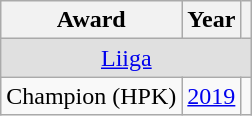<table class="wikitable">
<tr>
<th>Award</th>
<th>Year</th>
<th></th>
</tr>
<tr ALIGN="center" bgcolor="#e0e0e0">
<td colspan="3"><a href='#'>Liiga</a></td>
</tr>
<tr>
<td>Champion (HPK)</td>
<td><a href='#'>2019</a></td>
<td></td>
</tr>
</table>
